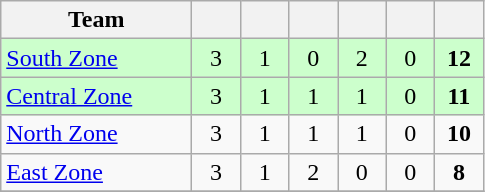<table class="wikitable" style="text-align:center">
<tr>
<th style="width:120px">Team</th>
<th style="width:25px"></th>
<th style="width:25px"></th>
<th style="width:25px"></th>
<th style="width:25px"></th>
<th style="width:25px"></th>
<th style="width:25px"></th>
</tr>
<tr style="background:#cfc;">
<td style="text-align:left"><a href='#'>South Zone</a></td>
<td>3</td>
<td>1</td>
<td>0</td>
<td>2</td>
<td>0</td>
<td><strong>12</strong></td>
</tr>
<tr style="background:#cfc;">
<td style="text-align:left"><a href='#'>Central Zone</a></td>
<td>3</td>
<td>1</td>
<td>1</td>
<td>1</td>
<td>0</td>
<td><strong>11</strong></td>
</tr>
<tr>
<td style="text-align:left"><a href='#'>North Zone</a></td>
<td>3</td>
<td>1</td>
<td>1</td>
<td>1</td>
<td>0</td>
<td><strong>10</strong></td>
</tr>
<tr>
<td style="text-align:left"><a href='#'>East Zone</a></td>
<td>3</td>
<td>1</td>
<td>2</td>
<td>0</td>
<td>0</td>
<td><strong>8</strong></td>
</tr>
<tr>
</tr>
</table>
